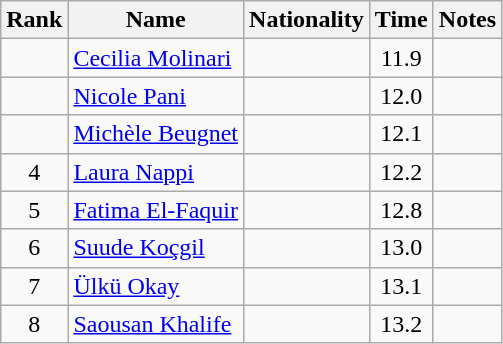<table class="wikitable sortable" style="text-align:center">
<tr>
<th>Rank</th>
<th>Name</th>
<th>Nationality</th>
<th>Time</th>
<th>Notes</th>
</tr>
<tr>
<td></td>
<td align=left><a href='#'>Cecilia Molinari</a></td>
<td align=left></td>
<td>11.9</td>
<td></td>
</tr>
<tr>
<td></td>
<td align=left><a href='#'>Nicole Pani</a></td>
<td align=left></td>
<td>12.0</td>
<td></td>
</tr>
<tr>
<td></td>
<td align=left><a href='#'>Michèle Beugnet</a></td>
<td align=left></td>
<td>12.1</td>
<td></td>
</tr>
<tr>
<td>4</td>
<td align=left><a href='#'>Laura Nappi</a></td>
<td align=left></td>
<td>12.2</td>
<td></td>
</tr>
<tr>
<td>5</td>
<td align=left><a href='#'>Fatima El-Faquir</a></td>
<td align=left></td>
<td>12.8</td>
<td></td>
</tr>
<tr>
<td>6</td>
<td align=left><a href='#'>Suude Koçgil</a></td>
<td align=left></td>
<td>13.0</td>
<td></td>
</tr>
<tr>
<td>7</td>
<td align=left><a href='#'>Ülkü Okay</a></td>
<td align=left></td>
<td>13.1</td>
<td></td>
</tr>
<tr>
<td>8</td>
<td align=left><a href='#'>Saousan Khalife</a></td>
<td align=left></td>
<td>13.2</td>
<td></td>
</tr>
</table>
